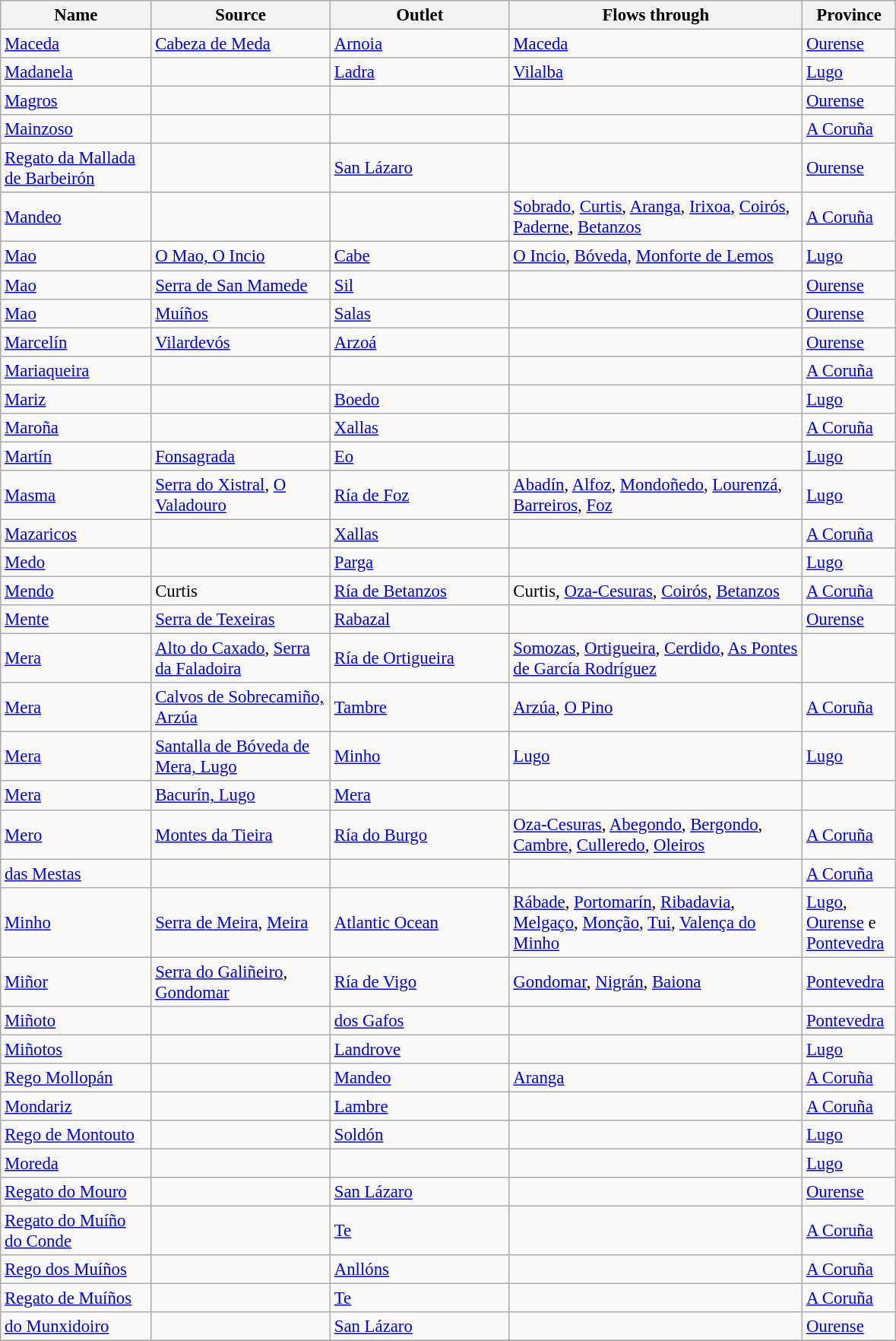<table class="wikitable sortable" style="font-size:95%;">
<tr>
<th width="125">Name</th>
<th width="150">Source</th>
<th width="150">Outlet</th>
<th width="250">Flows through</th>
<th width="75">Province</th>
</tr>
<tr>
<td><a href='#'>Maceda</a></td>
<td><a href='#'>Cabeza de Meda</a></td>
<td><a href='#'>Arnoia</a></td>
<td><a href='#'>Maceda</a></td>
<td><a href='#'>Ourense</a></td>
</tr>
<tr>
<td><a href='#'>Madanela</a></td>
<td></td>
<td><a href='#'>Ladra</a></td>
<td><a href='#'>Vilalba</a></td>
<td><a href='#'>Lugo</a></td>
</tr>
<tr>
<td><a href='#'>Magros</a></td>
<td></td>
<td></td>
<td></td>
<td><a href='#'>Ourense</a></td>
</tr>
<tr>
<td><a href='#'>Mainzoso</a></td>
<td></td>
<td></td>
<td></td>
<td><a href='#'>A Coruña</a></td>
</tr>
<tr>
<td><a href='#'>Regato da Mallada de Barbeirón</a></td>
<td></td>
<td><a href='#'>San Lázaro</a></td>
<td></td>
<td><a href='#'>Ourense</a></td>
</tr>
<tr>
<td><a href='#'>Mandeo</a></td>
<td></td>
<td></td>
<td><a href='#'>Sobrado</a>, <a href='#'>Curtis</a>, <a href='#'>Aranga</a>, <a href='#'>Irixoa</a>, <a href='#'>Coirós</a>, <a href='#'>Paderne</a>, <a href='#'>Betanzos</a></td>
<td><a href='#'>A Coruña</a></td>
</tr>
<tr>
<td><a href='#'>Mao</a></td>
<td><a href='#'>O Mao, O Incio</a></td>
<td><a href='#'>Cabe</a></td>
<td><a href='#'>O Incio</a>, <a href='#'>Bóveda</a>, <a href='#'>Monforte de Lemos</a></td>
<td><a href='#'>Lugo</a></td>
</tr>
<tr>
<td><a href='#'>Mao</a></td>
<td><a href='#'>Serra de San Mamede</a></td>
<td><a href='#'>Sil</a></td>
<td></td>
<td><a href='#'>Ourense</a></td>
</tr>
<tr>
<td><a href='#'>Mao</a></td>
<td><a href='#'>Muíños</a></td>
<td><a href='#'>Salas</a></td>
<td></td>
<td><a href='#'>Ourense</a></td>
</tr>
<tr>
<td><a href='#'>Marcelín</a></td>
<td><a href='#'>Vilardevós</a></td>
<td><a href='#'>Arzoá</a></td>
<td></td>
<td><a href='#'>Ourense</a></td>
</tr>
<tr>
<td><a href='#'>Mariaqueira</a></td>
<td></td>
<td></td>
<td></td>
<td><a href='#'>A Coruña</a></td>
</tr>
<tr>
<td><a href='#'>Mariz</a></td>
<td></td>
<td><a href='#'>Boedo</a></td>
<td></td>
<td><a href='#'>Lugo</a></td>
</tr>
<tr>
<td><a href='#'>Maroña</a></td>
<td></td>
<td><a href='#'>Xallas</a></td>
<td></td>
<td><a href='#'>A Coruña</a></td>
</tr>
<tr>
<td><a href='#'>Martín</a></td>
<td><a href='#'>Fonsagrada</a></td>
<td><a href='#'>Eo</a></td>
<td></td>
<td><a href='#'>Lugo</a></td>
</tr>
<tr>
<td><a href='#'>Masma</a></td>
<td><a href='#'>Serra do Xistral</a>, <a href='#'>O Valadouro</a></td>
<td><a href='#'>Ría de Foz</a></td>
<td><a href='#'>Abadín</a>, <a href='#'>Alfoz</a>, <a href='#'>Mondoñedo</a>, <a href='#'>Lourenzá</a>, <a href='#'>Barreiros</a>, <a href='#'>Foz</a></td>
<td><a href='#'>Lugo</a></td>
</tr>
<tr>
<td><a href='#'>Mazaricos</a></td>
<td></td>
<td><a href='#'>Xallas</a></td>
<td></td>
<td><a href='#'>A Coruña</a></td>
</tr>
<tr>
<td><a href='#'>Medo</a></td>
<td></td>
<td><a href='#'>Parga</a></td>
<td></td>
<td><a href='#'>Lugo</a></td>
</tr>
<tr>
<td><a href='#'>Mendo</a></td>
<td>Curtis</td>
<td><a href='#'>Ría de Betanzos</a></td>
<td>Curtis, <a href='#'>Oza-Cesuras</a>, <a href='#'>Coirós</a>, <a href='#'>Betanzos</a></td>
<td><a href='#'>A Coruña</a></td>
</tr>
<tr>
<td><a href='#'>Mente</a></td>
<td><a href='#'>Serra de Texeiras</a></td>
<td><a href='#'>Rabazal</a></td>
<td></td>
<td><a href='#'>Ourense</a></td>
</tr>
<tr>
<td><a href='#'>Mera</a></td>
<td><a href='#'>Alto do Caxado</a>, <a href='#'>Serra da Faladoira</a></td>
<td><a href='#'>Ría de Ortigueira</a></td>
<td><a href='#'>Somozas</a>, <a href='#'>Ortigueira</a>, <a href='#'>Cerdido</a>, <a href='#'>As Pontes de García Rodríguez</a></td>
<td></td>
</tr>
<tr>
<td><a href='#'>Mera</a></td>
<td><a href='#'>Calvos de Sobrecamiño, Arzúa</a></td>
<td><a href='#'>Tambre</a></td>
<td><a href='#'>Arzúa</a>, <a href='#'>O Pino</a></td>
<td><a href='#'>A Coruña</a></td>
</tr>
<tr>
<td><a href='#'>Mera</a></td>
<td><a href='#'>Santalla de Bóveda de Mera, Lugo</a></td>
<td><a href='#'>Minho</a></td>
<td><a href='#'>Lugo</a></td>
<td><a href='#'>Lugo</a></td>
</tr>
<tr>
<td><a href='#'>Mera</a></td>
<td><a href='#'>Bacurín, Lugo</a></td>
<td><a href='#'>Mera</a></td>
<td></td>
<td></td>
</tr>
<tr>
<td><a href='#'>Mero</a></td>
<td><a href='#'>Montes da Tieira</a></td>
<td><a href='#'>Ría do Burgo</a></td>
<td><a href='#'>Oza-Cesuras</a>, <a href='#'>Abegondo</a>, <a href='#'>Bergondo</a>, <a href='#'>Cambre</a>, <a href='#'>Culleredo</a>, <a href='#'>Oleiros</a></td>
<td><a href='#'>A Coruña</a></td>
</tr>
<tr>
<td><a href='#'>das Mestas</a></td>
<td></td>
<td></td>
<td></td>
<td><a href='#'>A Coruña</a></td>
</tr>
<tr>
<td><a href='#'>Minho</a></td>
<td><a href='#'>Serra de Meira</a>, <a href='#'>Meira</a></td>
<td><a href='#'>Atlantic Ocean</a></td>
<td><a href='#'>Rábade</a>, <a href='#'>Portomarín</a>, <a href='#'>Ribadavia</a>, <a href='#'>Melgaço</a>, <a href='#'>Monção</a>, <a href='#'>Tui</a>, <a href='#'>Valença do Minho</a></td>
<td><a href='#'>Lugo</a>, <a href='#'>Ourense</a> e <a href='#'>Pontevedra</a></td>
</tr>
<tr>
<td><a href='#'>Miñor</a></td>
<td><a href='#'>Serra do Galiñeiro</a>, <a href='#'>Gondomar</a></td>
<td><a href='#'>Ría de Vigo</a></td>
<td><a href='#'>Gondomar</a>, <a href='#'>Nigrán</a>, <a href='#'>Baiona</a></td>
<td><a href='#'>Pontevedra</a></td>
</tr>
<tr>
<td><a href='#'>Miñoto</a></td>
<td></td>
<td><a href='#'>dos Gafos</a></td>
<td></td>
<td><a href='#'>Pontevedra</a></td>
</tr>
<tr>
<td><a href='#'>Miñotos</a></td>
<td></td>
<td><a href='#'>Landrove</a></td>
<td></td>
<td><a href='#'>Lugo</a></td>
</tr>
<tr>
<td><a href='#'>Rego Mollopán</a></td>
<td></td>
<td><a href='#'>Mandeo</a></td>
<td><a href='#'>Aranga</a></td>
<td><a href='#'>A Coruña</a></td>
</tr>
<tr>
<td><a href='#'>Mondariz</a></td>
<td></td>
<td><a href='#'>Lambre</a></td>
<td></td>
<td><a href='#'>A Coruña</a></td>
</tr>
<tr>
<td><a href='#'>Rego de Montouto</a></td>
<td></td>
<td><a href='#'>Soldón</a></td>
<td></td>
<td><a href='#'>Lugo</a></td>
</tr>
<tr>
<td><a href='#'>Moreda</a></td>
<td></td>
<td></td>
<td></td>
<td><a href='#'>Lugo</a></td>
</tr>
<tr>
<td><a href='#'>Regato do Mouro</a></td>
<td></td>
<td><a href='#'>San Lázaro</a></td>
<td></td>
<td><a href='#'>Ourense</a></td>
</tr>
<tr>
<td><a href='#'>Regato do Muíño do Conde</a></td>
<td></td>
<td><a href='#'>Te</a></td>
<td></td>
<td><a href='#'>A Coruña</a></td>
</tr>
<tr>
<td><a href='#'>Rego dos Muíños</a></td>
<td></td>
<td><a href='#'>Anllóns</a></td>
<td></td>
<td><a href='#'>A Coruña</a></td>
</tr>
<tr>
<td><a href='#'>Regato de Muíños</a></td>
<td></td>
<td><a href='#'>Te</a></td>
<td></td>
<td><a href='#'>A Coruña</a></td>
</tr>
<tr>
<td><a href='#'>do Munxidoiro</a></td>
<td></td>
<td><a href='#'>San Lázaro</a></td>
<td></td>
<td><a href='#'>Ourense</a></td>
</tr>
<tr>
</tr>
</table>
